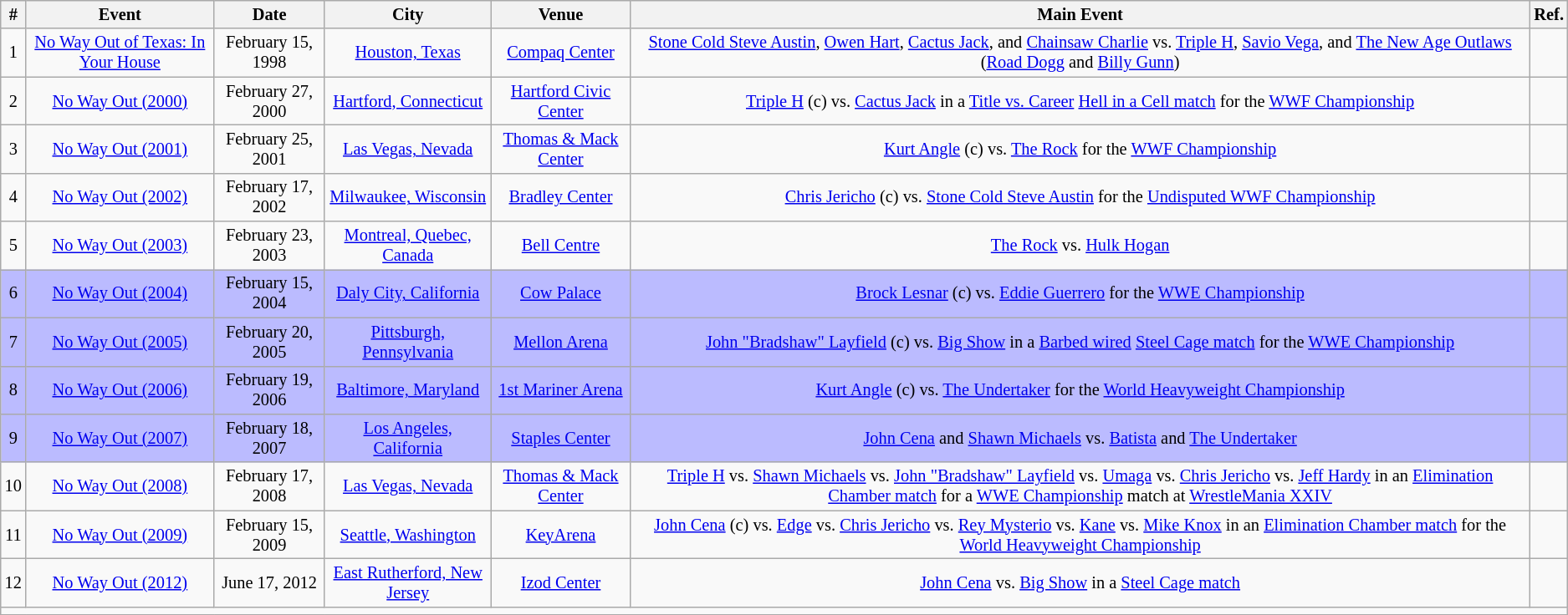<table class="sortable wikitable succession-box" style="font-size:85%; text-align:center;">
<tr>
<th>#</th>
<th>Event</th>
<th>Date</th>
<th>City</th>
<th>Venue</th>
<th>Main Event</th>
<th class=unsortable>Ref.</th>
</tr>
<tr>
<td>1</td>
<td><a href='#'>No Way Out of Texas: In Your House</a></td>
<td>February 15, 1998</td>
<td><a href='#'>Houston, Texas</a></td>
<td><a href='#'>Compaq Center</a></td>
<td><a href='#'>Stone Cold Steve Austin</a>, <a href='#'>Owen Hart</a>, <a href='#'>Cactus Jack</a>, and <a href='#'>Chainsaw Charlie</a> vs. <a href='#'>Triple H</a>, <a href='#'>Savio Vega</a>, and <a href='#'>The New Age Outlaws</a> (<a href='#'>Road Dogg</a> and <a href='#'>Billy Gunn</a>)</td>
<td></td>
</tr>
<tr>
<td>2</td>
<td><a href='#'>No Way Out (2000)</a></td>
<td>February 27, 2000</td>
<td><a href='#'>Hartford, Connecticut</a></td>
<td><a href='#'>Hartford Civic Center</a></td>
<td><a href='#'>Triple H</a> (c) vs. <a href='#'>Cactus Jack</a> in a <a href='#'>Title vs. Career</a> <a href='#'>Hell in a Cell match</a> for the <a href='#'>WWF Championship</a></td>
<td></td>
</tr>
<tr>
<td>3</td>
<td><a href='#'>No Way Out (2001)</a></td>
<td>February 25, 2001</td>
<td><a href='#'>Las Vegas, Nevada</a></td>
<td><a href='#'>Thomas & Mack Center</a></td>
<td><a href='#'>Kurt Angle</a> (c) vs. <a href='#'>The Rock</a> for the <a href='#'>WWF Championship</a></td>
<td></td>
</tr>
<tr>
<td>4</td>
<td><a href='#'>No Way Out (2002)</a></td>
<td>February 17, 2002</td>
<td><a href='#'>Milwaukee, Wisconsin</a></td>
<td><a href='#'>Bradley Center</a></td>
<td><a href='#'>Chris Jericho</a> (c) vs. <a href='#'>Stone Cold Steve Austin</a> for the <a href='#'>Undisputed WWF Championship</a></td>
<td></td>
</tr>
<tr>
<td>5</td>
<td><a href='#'>No Way Out (2003)</a></td>
<td>February 23, 2003</td>
<td><a href='#'>Montreal, Quebec, Canada</a></td>
<td><a href='#'>Bell Centre</a></td>
<td><a href='#'>The Rock</a> vs. <a href='#'>Hulk Hogan</a></td>
<td></td>
</tr>
<tr style="background: #BBF;">
<td>6</td>
<td><a href='#'>No Way Out (2004)</a></td>
<td>February 15, 2004</td>
<td><a href='#'>Daly City, California</a></td>
<td><a href='#'>Cow Palace</a></td>
<td><a href='#'>Brock Lesnar</a> (c) vs. <a href='#'>Eddie Guerrero</a> for the <a href='#'>WWE Championship</a></td>
<td></td>
</tr>
<tr style="background: #BBF;">
<td>7</td>
<td><a href='#'>No Way Out (2005)</a></td>
<td>February 20, 2005</td>
<td><a href='#'>Pittsburgh, Pennsylvania</a></td>
<td><a href='#'>Mellon Arena</a></td>
<td><a href='#'>John "Bradshaw" Layfield</a> (c) vs. <a href='#'>Big Show</a> in a <a href='#'>Barbed wired</a> <a href='#'>Steel Cage match</a> for the <a href='#'>WWE Championship</a></td>
<td></td>
</tr>
<tr style="background: #BBF;">
<td>8</td>
<td><a href='#'>No Way Out (2006)</a></td>
<td>February 19, 2006</td>
<td><a href='#'>Baltimore, Maryland</a></td>
<td><a href='#'>1st Mariner Arena</a></td>
<td><a href='#'>Kurt Angle</a> (c) vs. <a href='#'>The Undertaker</a> for the <a href='#'>World Heavyweight Championship</a></td>
<td></td>
</tr>
<tr style="background: #BBF;">
<td>9</td>
<td><a href='#'>No Way Out (2007)</a></td>
<td>February 18, 2007</td>
<td><a href='#'>Los Angeles, California</a></td>
<td><a href='#'>Staples Center</a></td>
<td><a href='#'>John Cena</a> and <a href='#'>Shawn Michaels</a> vs. <a href='#'>Batista</a> and <a href='#'>The Undertaker</a></td>
<td></td>
</tr>
<tr>
<td>10</td>
<td><a href='#'>No Way Out (2008)</a></td>
<td>February 17, 2008</td>
<td><a href='#'>Las Vegas, Nevada</a></td>
<td><a href='#'>Thomas & Mack Center</a></td>
<td><a href='#'>Triple H</a> vs. <a href='#'>Shawn Michaels</a> vs. <a href='#'>John "Bradshaw" Layfield</a> vs. <a href='#'>Umaga</a> vs. <a href='#'>Chris Jericho</a> vs. <a href='#'>Jeff Hardy</a> in an <a href='#'>Elimination Chamber match</a> for a <a href='#'>WWE Championship</a> match at <a href='#'>WrestleMania XXIV</a></td>
<td></td>
</tr>
<tr>
<td>11</td>
<td><a href='#'>No Way Out (2009)</a></td>
<td>February 15, 2009</td>
<td><a href='#'>Seattle, Washington</a></td>
<td><a href='#'>KeyArena</a></td>
<td><a href='#'>John Cena</a> (c) vs. <a href='#'>Edge</a> vs. <a href='#'>Chris Jericho</a> vs. <a href='#'>Rey Mysterio</a> vs. <a href='#'>Kane</a> vs. <a href='#'>Mike Knox</a> in an <a href='#'>Elimination Chamber match</a> for the <a href='#'>World Heavyweight Championship</a></td>
<td></td>
</tr>
<tr>
<td>12</td>
<td><a href='#'>No Way Out (2012)</a></td>
<td>June 17, 2012</td>
<td><a href='#'>East Rutherford, New Jersey</a></td>
<td><a href='#'>Izod Center</a></td>
<td><a href='#'>John Cena</a> vs. <a href='#'>Big Show</a> in a <a href='#'>Steel Cage match</a></td>
<td></td>
</tr>
<tr>
<td colspan="10"></td>
</tr>
<tr>
</tr>
</table>
